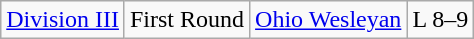<table class="wikitable">
<tr>
<td rowspan="5"><a href='#'>Division III</a></td>
<td>First Round</td>
<td><a href='#'>Ohio Wesleyan</a></td>
<td>L 8–9</td>
</tr>
</table>
